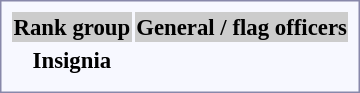<table style="border:1px solid #8888aa; background-color:#f7f8ff; padding:5px; font-size:95%; margin: 0px 12px 12px 0px; text-align:center;">
<tr style="background:#ccc;">
<th>Rank group</th>
<th colspan=3>General / flag officers</th>
</tr>
<tr>
<td><strong>Insignia</strong></td>
<td></td>
<td></td>
<td></td>
</tr>
<tr>
<td></td>
<td></td>
<td></td>
<td></td>
</tr>
</table>
